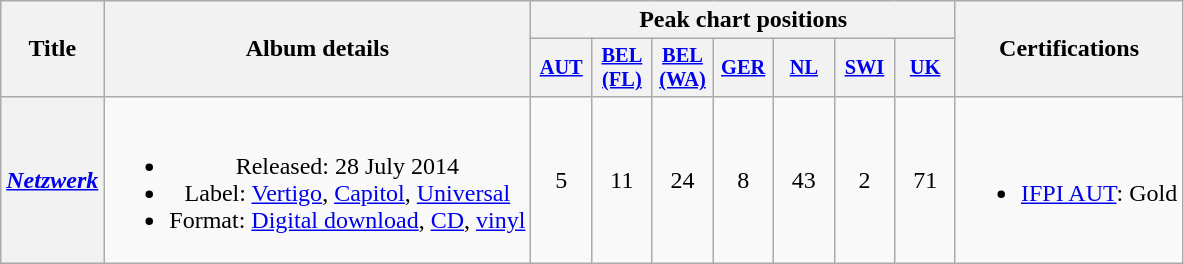<table class="wikitable plainrowheaders" style="text-align:center;">
<tr>
<th scope="col" rowspan="2">Title</th>
<th scope="col" rowspan="2">Album details</th>
<th scope="col" colspan="7">Peak chart positions</th>
<th scope="col" rowspan="2">Certifications</th>
</tr>
<tr>
<th scope="col" style="width:2.5em;font-size:85%;"><a href='#'>AUT</a><br></th>
<th scope="col" style="width:2.5em;font-size:85%;"><a href='#'>BEL (FL)</a><br></th>
<th scope="col" style="width:2.5em;font-size:85%;"><a href='#'>BEL (WA)</a><br></th>
<th scope="col" style="width:2.5em;font-size:85%;"><a href='#'>GER</a><br></th>
<th scope="col" style="width:2.5em;font-size:85%;"><a href='#'>NL</a><br></th>
<th scope="col" style="width:2.5em;font-size:85%;"><a href='#'>SWI</a><br></th>
<th scope="col" style="width:2.5em;font-size:85%;"><a href='#'>UK</a><br></th>
</tr>
<tr>
<th scope="row"><em><a href='#'>Netzwerk</a></em></th>
<td><br><ul><li>Released: 28 July 2014</li><li>Label: <a href='#'>Vertigo</a>, <a href='#'>Capitol</a>, <a href='#'>Universal</a></li><li>Format: <a href='#'>Digital download</a>, <a href='#'>CD</a>, <a href='#'>vinyl</a></li></ul></td>
<td>5</td>
<td>11</td>
<td>24</td>
<td>8</td>
<td>43</td>
<td>2</td>
<td>71</td>
<td><br><ul><li><a href='#'>IFPI AUT</a>: Gold</li></ul></td>
</tr>
</table>
